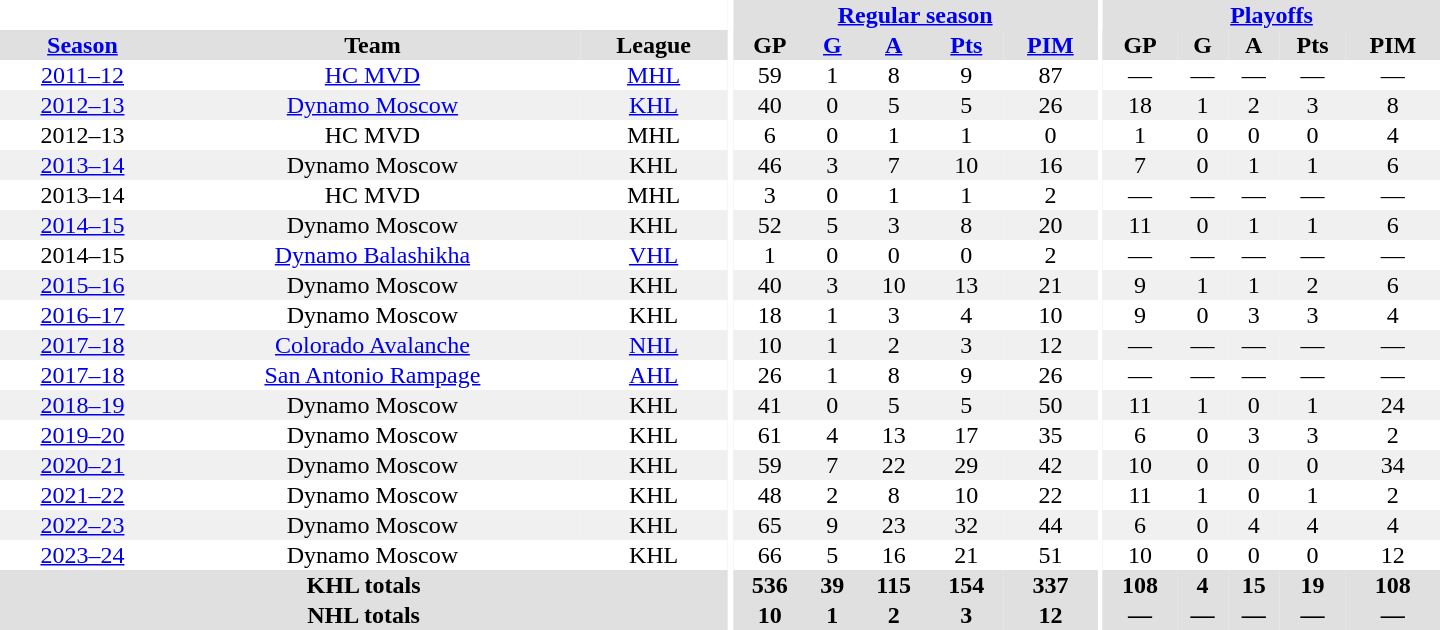<table border="0" cellpadding="1" cellspacing="0" style="text-align:center; width:60em">
<tr bgcolor="#e0e0e0">
<th colspan="3" bgcolor="#ffffff"></th>
<th rowspan="99" bgcolor="#ffffff"></th>
<th colspan="5"><a href='#'>Regular season</a></th>
<th rowspan="99" bgcolor="#ffffff"></th>
<th colspan="5"><a href='#'>Playoffs</a></th>
</tr>
<tr bgcolor="#e0e0e0">
<th><a href='#'>Season</a></th>
<th>Team</th>
<th>League</th>
<th>GP</th>
<th><a href='#'>G</a></th>
<th><a href='#'>A</a></th>
<th><a href='#'>Pts</a></th>
<th><a href='#'>PIM</a></th>
<th>GP</th>
<th>G</th>
<th>A</th>
<th>Pts</th>
<th>PIM</th>
</tr>
<tr>
<td><a href='#'>2011–12</a></td>
<td><a href='#'>HC MVD</a></td>
<td><a href='#'>MHL</a></td>
<td>59</td>
<td>1</td>
<td>8</td>
<td>9</td>
<td>87</td>
<td>—</td>
<td>—</td>
<td>—</td>
<td>—</td>
<td>—</td>
</tr>
<tr bgcolor="#f0f0f0">
<td><a href='#'>2012–13</a></td>
<td><a href='#'>Dynamo Moscow</a></td>
<td><a href='#'>KHL</a></td>
<td>40</td>
<td>0</td>
<td>5</td>
<td>5</td>
<td>26</td>
<td>18</td>
<td>1</td>
<td>2</td>
<td>3</td>
<td>8</td>
</tr>
<tr>
<td>2012–13</td>
<td>HC MVD</td>
<td>MHL</td>
<td>6</td>
<td>0</td>
<td>1</td>
<td>1</td>
<td>0</td>
<td>1</td>
<td>0</td>
<td>0</td>
<td>0</td>
<td>4</td>
</tr>
<tr bgcolor="#f0f0f0">
<td><a href='#'>2013–14</a></td>
<td>Dynamo Moscow</td>
<td>KHL</td>
<td>46</td>
<td>3</td>
<td>7</td>
<td>10</td>
<td>16</td>
<td>7</td>
<td>0</td>
<td>1</td>
<td>1</td>
<td>6</td>
</tr>
<tr>
<td>2013–14</td>
<td>HC MVD</td>
<td>MHL</td>
<td>3</td>
<td>0</td>
<td>1</td>
<td>1</td>
<td>2</td>
<td>—</td>
<td>—</td>
<td>—</td>
<td>—</td>
<td>—</td>
</tr>
<tr bgcolor="#f0f0f0">
<td><a href='#'>2014–15</a></td>
<td>Dynamo Moscow</td>
<td>KHL</td>
<td>52</td>
<td>5</td>
<td>3</td>
<td>8</td>
<td>20</td>
<td>11</td>
<td>0</td>
<td>1</td>
<td>1</td>
<td>6</td>
</tr>
<tr>
<td>2014–15</td>
<td><a href='#'>Dynamo Balashikha</a></td>
<td><a href='#'>VHL</a></td>
<td>1</td>
<td>0</td>
<td>0</td>
<td>0</td>
<td>2</td>
<td>—</td>
<td>—</td>
<td>—</td>
<td>—</td>
<td>—</td>
</tr>
<tr bgcolor="#f0f0f0">
<td><a href='#'>2015–16</a></td>
<td>Dynamo Moscow</td>
<td>KHL</td>
<td>40</td>
<td>3</td>
<td>10</td>
<td>13</td>
<td>21</td>
<td>9</td>
<td>1</td>
<td>1</td>
<td>2</td>
<td>6</td>
</tr>
<tr>
<td><a href='#'>2016–17</a></td>
<td>Dynamo Moscow</td>
<td>KHL</td>
<td>18</td>
<td>1</td>
<td>3</td>
<td>4</td>
<td>10</td>
<td>9</td>
<td>0</td>
<td>3</td>
<td>3</td>
<td>4</td>
</tr>
<tr bgcolor="#f0f0f0">
<td><a href='#'>2017–18</a></td>
<td><a href='#'>Colorado Avalanche</a></td>
<td><a href='#'>NHL</a></td>
<td>10</td>
<td>1</td>
<td>2</td>
<td>3</td>
<td>12</td>
<td>—</td>
<td>—</td>
<td>—</td>
<td>—</td>
<td>—</td>
</tr>
<tr>
<td><a href='#'>2017–18</a></td>
<td><a href='#'>San Antonio Rampage</a></td>
<td><a href='#'>AHL</a></td>
<td>26</td>
<td>1</td>
<td>8</td>
<td>9</td>
<td>26</td>
<td>—</td>
<td>—</td>
<td>—</td>
<td>—</td>
<td>—</td>
</tr>
<tr bgcolor="#f0f0f0">
<td><a href='#'>2018–19</a></td>
<td>Dynamo Moscow</td>
<td>KHL</td>
<td>41</td>
<td>0</td>
<td>5</td>
<td>5</td>
<td>50</td>
<td>11</td>
<td>1</td>
<td>0</td>
<td>1</td>
<td>24</td>
</tr>
<tr>
<td><a href='#'>2019–20</a></td>
<td>Dynamo Moscow</td>
<td>KHL</td>
<td>61</td>
<td>4</td>
<td>13</td>
<td>17</td>
<td>35</td>
<td>6</td>
<td>0</td>
<td>3</td>
<td>3</td>
<td>2</td>
</tr>
<tr bgcolor="#f0f0f0">
<td><a href='#'>2020–21</a></td>
<td>Dynamo Moscow</td>
<td>KHL</td>
<td>59</td>
<td>7</td>
<td>22</td>
<td>29</td>
<td>42</td>
<td>10</td>
<td>0</td>
<td>0</td>
<td>0</td>
<td>34</td>
</tr>
<tr>
<td><a href='#'>2021–22</a></td>
<td>Dynamo Moscow</td>
<td>KHL</td>
<td>48</td>
<td>2</td>
<td>8</td>
<td>10</td>
<td>22</td>
<td>11</td>
<td>1</td>
<td>0</td>
<td>1</td>
<td>2</td>
</tr>
<tr bgcolor="#f0f0f0">
<td><a href='#'>2022–23</a></td>
<td>Dynamo Moscow</td>
<td>KHL</td>
<td>65</td>
<td>9</td>
<td>23</td>
<td>32</td>
<td>44</td>
<td>6</td>
<td>0</td>
<td>4</td>
<td>4</td>
<td>4</td>
</tr>
<tr>
<td><a href='#'>2023–24</a></td>
<td>Dynamo Moscow</td>
<td>KHL</td>
<td>66</td>
<td>5</td>
<td>16</td>
<td>21</td>
<td>51</td>
<td>10</td>
<td>0</td>
<td>0</td>
<td>0</td>
<td>12</td>
</tr>
<tr bgcolor="#e0e0e0">
<th colspan="3">KHL totals</th>
<th>536</th>
<th>39</th>
<th>115</th>
<th>154</th>
<th>337</th>
<th>108</th>
<th>4</th>
<th>15</th>
<th>19</th>
<th>108</th>
</tr>
<tr bgcolor="#e0e0e0">
<th colspan="3">NHL totals</th>
<th>10</th>
<th>1</th>
<th>2</th>
<th>3</th>
<th>12</th>
<th>—</th>
<th>—</th>
<th>—</th>
<th>—</th>
<th>—</th>
</tr>
</table>
